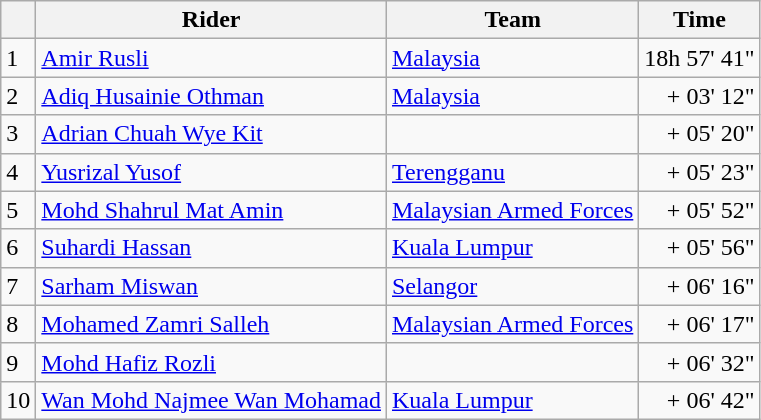<table class=wikitable>
<tr>
<th></th>
<th>Rider</th>
<th>Team</th>
<th>Time</th>
</tr>
<tr>
<td>1</td>
<td> <a href='#'>Amir Rusli</a> </td>
<td><a href='#'>Malaysia</a></td>
<td align=right>18h 57' 41"</td>
</tr>
<tr>
<td>2</td>
<td> <a href='#'>Adiq Husainie Othman</a></td>
<td><a href='#'>Malaysia</a></td>
<td align=right>+ 03' 12"</td>
</tr>
<tr>
<td>3</td>
<td> <a href='#'>Adrian Chuah Wye Kit</a></td>
<td></td>
<td align=right>+ 05' 20"</td>
</tr>
<tr>
<td>4</td>
<td> <a href='#'>Yusrizal Yusof</a></td>
<td><a href='#'>Terengganu</a></td>
<td align=right>+ 05' 23"</td>
</tr>
<tr>
<td>5</td>
<td> <a href='#'>Mohd Shahrul Mat Amin</a></td>
<td><a href='#'>Malaysian Armed Forces</a></td>
<td align=right>+ 05' 52"</td>
</tr>
<tr>
<td>6</td>
<td> <a href='#'>Suhardi Hassan</a></td>
<td><a href='#'>Kuala Lumpur</a></td>
<td align=right>+ 05' 56"</td>
</tr>
<tr>
<td>7</td>
<td> <a href='#'>Sarham Miswan</a></td>
<td><a href='#'>Selangor</a></td>
<td align=right>+ 06' 16"</td>
</tr>
<tr>
<td>8</td>
<td> <a href='#'>Mohamed Zamri Salleh</a></td>
<td><a href='#'>Malaysian Armed Forces</a></td>
<td align=right>+ 06' 17"</td>
</tr>
<tr>
<td>9</td>
<td> <a href='#'>Mohd Hafiz Rozli</a></td>
<td></td>
<td align=right>+ 06' 32"</td>
</tr>
<tr>
<td>10</td>
<td> <a href='#'>Wan Mohd Najmee Wan Mohamad</a></td>
<td><a href='#'>Kuala Lumpur</a></td>
<td align=right>+ 06' 42"</td>
</tr>
</table>
